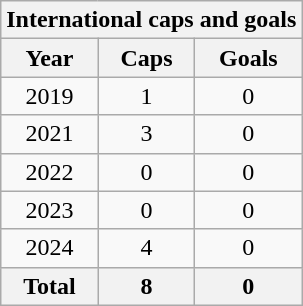<table class="wikitable sortable" style="text-align:center">
<tr>
<th colspan="3">International caps and goals</th>
</tr>
<tr>
<th>Year</th>
<th>Caps</th>
<th>Goals</th>
</tr>
<tr>
<td>2019</td>
<td>1</td>
<td>0</td>
</tr>
<tr>
<td>2021</td>
<td>3</td>
<td>0</td>
</tr>
<tr>
<td>2022</td>
<td>0</td>
<td>0</td>
</tr>
<tr>
<td>2023</td>
<td>0</td>
<td>0</td>
</tr>
<tr>
<td>2024</td>
<td>4</td>
<td>0</td>
</tr>
<tr>
<th>Total</th>
<th>8</th>
<th>0</th>
</tr>
</table>
